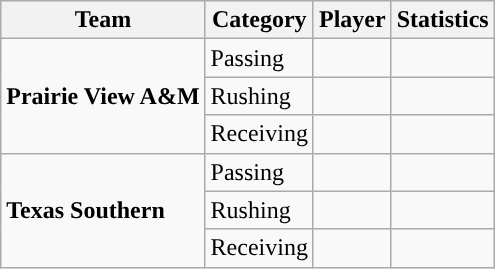<table class="wikitable" style="float: left;">
<tr>
<th>Team</th>
<th>Category</th>
<th>Player</th>
<th>Statistics</th>
</tr>
<tr>
<td rowspan=3><strong>Prairie View A&M</strong></td>
<td>Passing</td>
<td> </td>
<td> </td>
</tr>
<tr>
<td>Rushing</td>
<td> </td>
<td> </td>
</tr>
<tr>
<td>Receiving</td>
<td> </td>
<td> </td>
</tr>
<tr>
<td rowspan=3><strong>Texas Southern</strong></td>
<td>Passing</td>
<td> </td>
<td> </td>
</tr>
<tr>
<td>Rushing</td>
<td> </td>
<td> </td>
</tr>
<tr>
<td>Receiving</td>
<td> </td>
<td> </td>
</tr>
</table>
